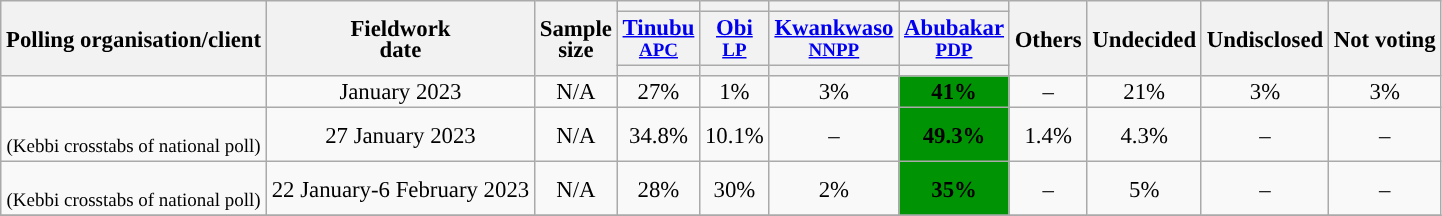<table class="wikitable" style="text-align:center;font-size:95%;line-height:14px;">
<tr>
<th rowspan="3">Polling organisation/client</th>
<th rowspan="3">Fieldwork<br>date</th>
<th rowspan="3">Sample<br>size</th>
<th></th>
<th></th>
<th></th>
<th></th>
<th rowspan="3">Others</th>
<th rowspan="3">Undecided</th>
<th rowspan="3">Undisclosed</th>
<th rowspan="3">Not voting</th>
</tr>
<tr>
<th><a href='#'>Tinubu</a><br><small><a href='#'>APC</a></small></th>
<th><a href='#'>Obi</a><br><small><a href='#'>LP</a></small></th>
<th><a href='#'>Kwankwaso</a><br><small><a href='#'>NNPP</a></small></th>
<th><a href='#'>Abubakar</a><br><small><a href='#'>PDP</a></small></th>
</tr>
<tr>
<th style="background:"></th>
<th style="background:"></th>
<th style="background:"></th>
<th style="background:"></th>
</tr>
<tr>
<td></td>
<td>January 2023</td>
<td>N/A</td>
<td>27%</td>
<td>1%</td>
<td>3%</td>
<td bgcolor=#009404><strong>41%</strong></td>
<td>–</td>
<td>21%</td>
<td>3%</td>
<td>3%</td>
</tr>
<tr>
<td><br><small>(Kebbi crosstabs of national poll)</small></td>
<td>27 January 2023</td>
<td>N/A</td>
<td>34.8%</td>
<td>10.1%</td>
<td>–</td>
<td bgcolor=#009404><strong>49.3%</strong></td>
<td>1.4%</td>
<td>4.3%</td>
<td>–</td>
<td>–</td>
</tr>
<tr>
<td><br><small>(Kebbi crosstabs of national poll)</small></td>
<td>22 January-6 February 2023</td>
<td>N/A</td>
<td>28%</td>
<td>30%</td>
<td>2%</td>
<td bgcolor=#009404><strong>35%</strong></td>
<td>–</td>
<td>5%</td>
<td>–</td>
<td>–</td>
</tr>
<tr>
</tr>
</table>
